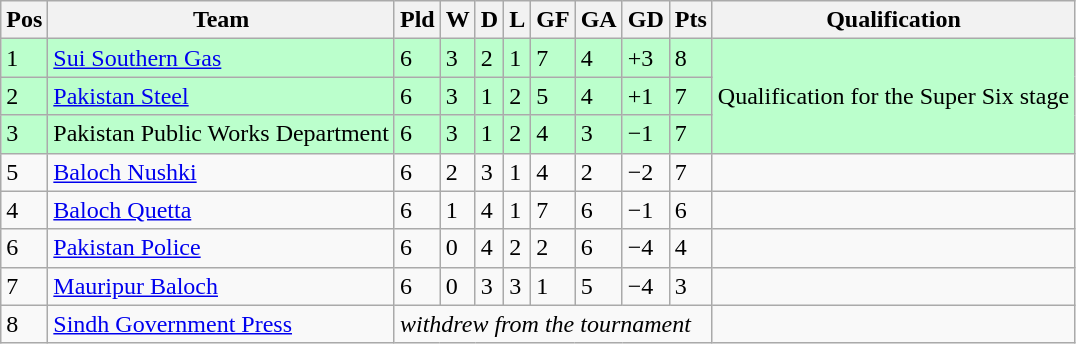<table class="wikitable">
<tr>
<th>Pos</th>
<th>Team</th>
<th>Pld</th>
<th>W</th>
<th>D</th>
<th>L</th>
<th>GF</th>
<th>GA</th>
<th>GD</th>
<th>Pts</th>
<th>Qualification</th>
</tr>
<tr style="background:#bfc">
<td>1</td>
<td><a href='#'>Sui Southern Gas</a></td>
<td>6</td>
<td>3</td>
<td>2</td>
<td>1</td>
<td>7</td>
<td>4</td>
<td>+3</td>
<td>8</td>
<td rowspan="3">Qualification for the Super Six stage</td>
</tr>
<tr style="background:#bfc">
<td>2</td>
<td><a href='#'>Pakistan Steel</a></td>
<td>6</td>
<td>3</td>
<td>1</td>
<td>2</td>
<td>5</td>
<td>4</td>
<td>+1</td>
<td>7</td>
</tr>
<tr style="background:#bfc">
<td>3</td>
<td>Pakistan Public Works Department</td>
<td>6</td>
<td>3</td>
<td>1</td>
<td>2</td>
<td>4</td>
<td>3</td>
<td>−1</td>
<td>7</td>
</tr>
<tr>
<td>5</td>
<td><a href='#'>Baloch Nushki</a></td>
<td>6</td>
<td>2</td>
<td>3</td>
<td>1</td>
<td>4</td>
<td>2</td>
<td>−2</td>
<td>7</td>
<td></td>
</tr>
<tr>
<td>4</td>
<td><a href='#'>Baloch Quetta</a></td>
<td>6</td>
<td>1</td>
<td>4</td>
<td>1</td>
<td>7</td>
<td>6</td>
<td>−1</td>
<td>6</td>
<td></td>
</tr>
<tr>
<td>6</td>
<td><a href='#'>Pakistan Police</a></td>
<td>6</td>
<td>0</td>
<td>4</td>
<td>2</td>
<td>2</td>
<td>6</td>
<td>−4</td>
<td>4</td>
<td></td>
</tr>
<tr>
<td>7</td>
<td><a href='#'>Mauripur Baloch</a></td>
<td>6</td>
<td>0</td>
<td>3</td>
<td>3</td>
<td>1</td>
<td>5</td>
<td>−4</td>
<td>3</td>
<td></td>
</tr>
<tr>
<td>8</td>
<td><a href='#'>Sindh Government Press</a></td>
<td colspan="8"><em>withdrew from the tournament</em></td>
<td></td>
</tr>
</table>
